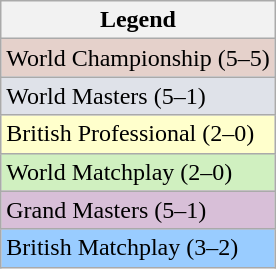<table class="wikitable">
<tr>
<th>Legend</th>
</tr>
<tr style="background:#e5d1cb;">
<td>World Championship (5–5)</td>
</tr>
<tr style="background:#dfe2e9;">
<td>World Masters (5–1)</td>
</tr>
<tr style="background:#ffc;">
<td>British Professional (2–0)</td>
</tr>
<tr style="background:#d0f0c0;">
<td>World Matchplay (2–0)</td>
</tr>
<tr style="background:thistle">
<td>Grand Masters (5–1)</td>
</tr>
<tr style="background:#9cf;">
<td>British Matchplay (3–2)</td>
</tr>
</table>
